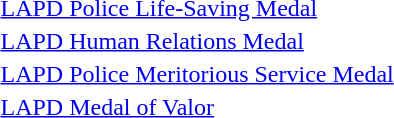<table>
<tr>
<td></td>
<td><a href='#'>LAPD Police Life-Saving Medal</a></td>
</tr>
<tr>
<td></td>
<td><a href='#'>LAPD Human Relations Medal</a></td>
</tr>
<tr>
<td></td>
<td><a href='#'>LAPD Police Meritorious Service Medal</a></td>
</tr>
<tr>
<td></td>
<td><a href='#'>LAPD Medal of Valor</a></td>
</tr>
</table>
